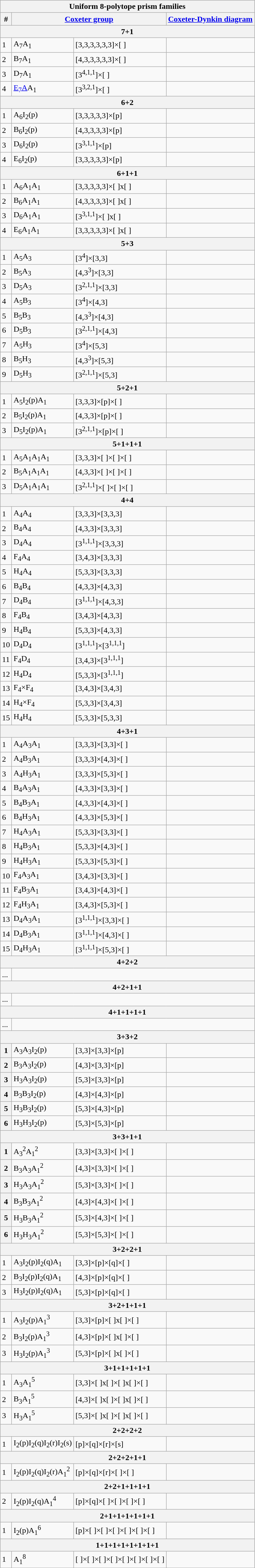<table class="wikitable collapsible collapsed">
<tr>
<th colspan=12>Uniform 8-polytope prism families</th>
</tr>
<tr>
<th>#</th>
<th colspan=2><a href='#'>Coxeter group</a></th>
<th><a href='#'>Coxeter-Dynkin diagram</a></th>
</tr>
<tr>
<th colspan=4>7+1</th>
</tr>
<tr>
<td>1</td>
<td>A<sub>7</sub>A<sub>1</sub></td>
<td>[3,3,3,3,3,3]×[ ]</td>
<td></td>
</tr>
<tr>
<td>2</td>
<td>B<sub>7</sub>A<sub>1</sub></td>
<td>[4,3,3,3,3,3]×[ ]</td>
<td></td>
</tr>
<tr>
<td>3</td>
<td>D<sub>7</sub>A<sub>1</sub></td>
<td>[3<sup>4,1,1</sup>]×[ ]</td>
<td></td>
</tr>
<tr>
<td>4</td>
<td><a href='#'>E<sub>7</sub>A</a>A<sub>1</sub></td>
<td>[3<sup>3,2,1</sup>]×[ ]</td>
<td></td>
</tr>
<tr>
<th colspan=4>6+2</th>
</tr>
<tr>
<td>1</td>
<td>A<sub>6</sub>I<sub>2</sub>(p)</td>
<td>[3,3,3,3,3]×[p]</td>
<td></td>
</tr>
<tr>
<td>2</td>
<td>B<sub>6</sub>I<sub>2</sub>(p)</td>
<td>[4,3,3,3,3]×[p]</td>
<td></td>
</tr>
<tr>
<td>3</td>
<td>D<sub>6</sub>I<sub>2</sub>(p)</td>
<td>[3<sup>3,1,1</sup>]×[p]</td>
<td></td>
</tr>
<tr>
<td>4</td>
<td>E<sub>6</sub>I<sub>2</sub>(p)</td>
<td>[3,3,3,3,3]×[p]</td>
<td></td>
</tr>
<tr>
<th colspan=4>6+1+1</th>
</tr>
<tr>
<td>1</td>
<td>A<sub>6</sub>A<sub>1</sub>A<sub>1</sub></td>
<td>[3,3,3,3,3]×[ ]x[ ]</td>
<td></td>
</tr>
<tr>
<td>2</td>
<td>B<sub>6</sub>A<sub>1</sub>A<sub>1</sub></td>
<td>[4,3,3,3,3]×[ ]x[ ]</td>
<td></td>
</tr>
<tr>
<td>3</td>
<td>D<sub>6</sub>A<sub>1</sub>A<sub>1</sub></td>
<td>[3<sup>3,1,1</sup>]×[ ]x[ ]</td>
<td></td>
</tr>
<tr>
<td>4</td>
<td>E<sub>6</sub>A<sub>1</sub>A<sub>1</sub></td>
<td>[3,3,3,3,3]×[ ]x[ ]</td>
<td></td>
</tr>
<tr>
<th colspan=4>5+3</th>
</tr>
<tr>
<td>1</td>
<td>A<sub>5</sub>A<sub>3</sub></td>
<td>[3<sup>4</sup>]×[3,3]</td>
<td></td>
</tr>
<tr>
<td>2</td>
<td>B<sub>5</sub>A<sub>3</sub></td>
<td>[4,3<sup>3</sup>]×[3,3]</td>
<td></td>
</tr>
<tr>
<td>3</td>
<td>D<sub>5</sub>A<sub>3</sub></td>
<td>[3<sup>2,1,1</sup>]×[3,3]</td>
<td></td>
</tr>
<tr>
<td>4</td>
<td>A<sub>5</sub>B<sub>3</sub></td>
<td>[3<sup>4</sup>]×[4,3]</td>
<td></td>
</tr>
<tr>
<td>5</td>
<td>B<sub>5</sub>B<sub>3</sub></td>
<td>[4,3<sup>3</sup>]×[4,3]</td>
<td></td>
</tr>
<tr>
<td>6</td>
<td>D<sub>5</sub>B<sub>3</sub></td>
<td>[3<sup>2,1,1</sup>]×[4,3]</td>
<td></td>
</tr>
<tr>
<td>7</td>
<td>A<sub>5</sub>H<sub>3</sub></td>
<td>[3<sup>4</sup>]×[5,3]</td>
<td></td>
</tr>
<tr>
<td>8</td>
<td>B<sub>5</sub>H<sub>3</sub></td>
<td>[4,3<sup>3</sup>]×[5,3]</td>
<td></td>
</tr>
<tr>
<td>9</td>
<td>D<sub>5</sub>H<sub>3</sub></td>
<td>[3<sup>2,1,1</sup>]×[5,3]</td>
<td></td>
</tr>
<tr>
<th colspan=4>5+2+1</th>
</tr>
<tr>
<td>1</td>
<td>A<sub>5</sub>I<sub>2</sub>(p)A<sub>1</sub></td>
<td>[3,3,3]×[p]×[ ]</td>
<td></td>
</tr>
<tr>
<td>2</td>
<td>B<sub>5</sub>I<sub>2</sub>(p)A<sub>1</sub></td>
<td>[4,3,3]×[p]×[ ]</td>
<td></td>
</tr>
<tr>
<td>3</td>
<td>D<sub>5</sub>I<sub>2</sub>(p)A<sub>1</sub></td>
<td>[3<sup>2,1,1</sup>]×[p]×[ ]</td>
<td></td>
</tr>
<tr>
<th colspan=4>5+1+1+1</th>
</tr>
<tr>
<td>1</td>
<td>A<sub>5</sub>A<sub>1</sub>A<sub>1</sub>A<sub>1</sub></td>
<td>[3,3,3]×[ ]×[ ]×[ ]</td>
<td></td>
</tr>
<tr>
<td>2</td>
<td>B<sub>5</sub>A<sub>1</sub>A<sub>1</sub>A<sub>1</sub></td>
<td>[4,3,3]×[ ]×[ ]×[ ]</td>
<td></td>
</tr>
<tr>
<td>3</td>
<td>D<sub>5</sub>A<sub>1</sub>A<sub>1</sub>A<sub>1</sub></td>
<td>[3<sup>2,1,1</sup>]×[ ]×[ ]×[ ]</td>
<td></td>
</tr>
<tr>
<th colspan=4>4+4</th>
</tr>
<tr>
<td>1</td>
<td>A<sub>4</sub>A<sub>4</sub></td>
<td>[3,3,3]×[3,3,3]</td>
<td></td>
</tr>
<tr>
<td>2</td>
<td>B<sub>4</sub>A<sub>4</sub></td>
<td>[4,3,3]×[3,3,3]</td>
<td></td>
</tr>
<tr>
<td>3</td>
<td>D<sub>4</sub>A<sub>4</sub></td>
<td>[3<sup>1,1,1</sup>]×[3,3,3]</td>
<td></td>
</tr>
<tr>
<td>4</td>
<td>F<sub>4</sub>A<sub>4</sub></td>
<td>[3,4,3]×[3,3,3]</td>
<td></td>
</tr>
<tr>
<td>5</td>
<td>H<sub>4</sub>A<sub>4</sub></td>
<td>[5,3,3]×[3,3,3]</td>
<td></td>
</tr>
<tr>
<td>6</td>
<td>B<sub>4</sub>B<sub>4</sub></td>
<td>[4,3,3]×[4,3,3]</td>
<td></td>
</tr>
<tr>
<td>7</td>
<td>D<sub>4</sub>B<sub>4</sub></td>
<td>[3<sup>1,1,1</sup>]×[4,3,3]</td>
<td></td>
</tr>
<tr>
<td>8</td>
<td>F<sub>4</sub>B<sub>4</sub></td>
<td>[3,4,3]×[4,3,3]</td>
<td></td>
</tr>
<tr>
<td>9</td>
<td>H<sub>4</sub>B<sub>4</sub></td>
<td>[5,3,3]×[4,3,3]</td>
<td></td>
</tr>
<tr>
<td>10</td>
<td>D<sub>4</sub>D<sub>4</sub></td>
<td>[3<sup>1,1,1</sup>]×[3<sup>1,1,1</sup>]</td>
<td></td>
</tr>
<tr>
<td>11</td>
<td>F<sub>4</sub>D<sub>4</sub></td>
<td>[3,4,3]×[3<sup>1,1,1</sup>]</td>
<td></td>
</tr>
<tr>
<td>12</td>
<td>H<sub>4</sub>D<sub>4</sub></td>
<td>[5,3,3]×[3<sup>1,1,1</sup>]</td>
<td></td>
</tr>
<tr>
<td>13</td>
<td>F<sub>4</sub>×F<sub>4</sub></td>
<td>[3,4,3]×[3,4,3]</td>
<td></td>
</tr>
<tr>
<td>14</td>
<td>H<sub>4</sub>×F<sub>4</sub></td>
<td>[5,3,3]×[3,4,3]</td>
<td></td>
</tr>
<tr>
<td>15</td>
<td>H<sub>4</sub>H<sub>4</sub></td>
<td>[5,3,3]×[5,3,3]</td>
<td></td>
</tr>
<tr>
<th colspan=4>4+3+1</th>
</tr>
<tr>
<td>1</td>
<td>A<sub>4</sub>A<sub>3</sub>A<sub>1</sub></td>
<td>[3,3,3]×[3,3]×[ ]</td>
<td></td>
</tr>
<tr>
<td>2</td>
<td>A<sub>4</sub>B<sub>3</sub>A<sub>1</sub></td>
<td>[3,3,3]×[4,3]×[ ]</td>
<td></td>
</tr>
<tr>
<td>3</td>
<td>A<sub>4</sub>H<sub>3</sub>A<sub>1</sub></td>
<td>[3,3,3]×[5,3]×[ ]</td>
<td></td>
</tr>
<tr>
<td>4</td>
<td>B<sub>4</sub>A<sub>3</sub>A<sub>1</sub></td>
<td>[4,3,3]×[3,3]×[ ]</td>
<td></td>
</tr>
<tr>
<td>5</td>
<td>B<sub>4</sub>B<sub>3</sub>A<sub>1</sub></td>
<td>[4,3,3]×[4,3]×[ ]</td>
<td></td>
</tr>
<tr>
<td>6</td>
<td>B<sub>4</sub>H<sub>3</sub>A<sub>1</sub></td>
<td>[4,3,3]×[5,3]×[ ]</td>
<td></td>
</tr>
<tr>
<td>7</td>
<td>H<sub>4</sub>A<sub>3</sub>A<sub>1</sub></td>
<td>[5,3,3]×[3,3]×[ ]</td>
<td></td>
</tr>
<tr>
<td>8</td>
<td>H<sub>4</sub>B<sub>3</sub>A<sub>1</sub></td>
<td>[5,3,3]×[4,3]×[ ]</td>
<td></td>
</tr>
<tr>
<td>9</td>
<td>H<sub>4</sub>H<sub>3</sub>A<sub>1</sub></td>
<td>[5,3,3]×[5,3]×[ ]</td>
<td></td>
</tr>
<tr>
<td>10</td>
<td>F<sub>4</sub>A<sub>3</sub>A<sub>1</sub></td>
<td>[3,4,3]×[3,3]×[ ]</td>
<td></td>
</tr>
<tr>
<td>11</td>
<td>F<sub>4</sub>B<sub>3</sub>A<sub>1</sub></td>
<td>[3,4,3]×[4,3]×[ ]</td>
<td></td>
</tr>
<tr>
<td>12</td>
<td>F<sub>4</sub>H<sub>3</sub>A<sub>1</sub></td>
<td>[3,4,3]×[5,3]×[ ]</td>
<td></td>
</tr>
<tr>
<td>13</td>
<td>D<sub>4</sub>A<sub>3</sub>A<sub>1</sub></td>
<td>[3<sup>1,1,1</sup>]×[3,3]×[ ]</td>
<td></td>
</tr>
<tr>
<td>14</td>
<td>D<sub>4</sub>B<sub>3</sub>A<sub>1</sub></td>
<td>[3<sup>1,1,1</sup>]×[4,3]×[ ]</td>
<td></td>
</tr>
<tr>
<td>15</td>
<td>D<sub>4</sub>H<sub>3</sub>A<sub>1</sub></td>
<td>[3<sup>1,1,1</sup>]×[5,3]×[ ]</td>
<td></td>
</tr>
<tr>
<th colspan=4>4+2+2</th>
</tr>
<tr>
<td>...</td>
</tr>
<tr>
<th colspan=4>4+2+1+1</th>
</tr>
<tr>
<td>...</td>
</tr>
<tr>
<th colspan=4>4+1+1+1+1</th>
</tr>
<tr>
<td>...</td>
</tr>
<tr>
<th colspan=4>3+3+2</th>
</tr>
<tr>
<th>1</th>
<td>A<sub>3</sub>A<sub>3</sub>I<sub>2</sub>(p)</td>
<td>[3,3]×[3,3]×[p]</td>
<td></td>
</tr>
<tr>
<th>2</th>
<td>B<sub>3</sub>A<sub>3</sub>I<sub>2</sub>(p)</td>
<td>[4,3]×[3,3]×[p]</td>
<td></td>
</tr>
<tr>
<th>3</th>
<td>H<sub>3</sub>A<sub>3</sub>I<sub>2</sub>(p)</td>
<td>[5,3]×[3,3]×[p]</td>
<td></td>
</tr>
<tr>
<th>4</th>
<td>B<sub>3</sub>B<sub>3</sub>I<sub>2</sub>(p)</td>
<td>[4,3]×[4,3]×[p]</td>
<td></td>
</tr>
<tr>
<th>5</th>
<td>H<sub>3</sub>B<sub>3</sub>I<sub>2</sub>(p)</td>
<td>[5,3]×[4,3]×[p]</td>
<td></td>
</tr>
<tr>
<th>6</th>
<td>H<sub>3</sub>H<sub>3</sub>I<sub>2</sub>(p)</td>
<td>[5,3]×[5,3]×[p]</td>
<td></td>
</tr>
<tr>
<th colspan=4>3+3+1+1</th>
</tr>
<tr>
<th>1</th>
<td>A<sub>3</sub><sup>2</sup>A<sub>1</sub><sup>2</sup></td>
<td>[3,3]×[3,3]×[ ]×[ ]</td>
<td></td>
</tr>
<tr>
<th>2</th>
<td>B<sub>3</sub>A<sub>3</sub>A<sub>1</sub><sup>2</sup></td>
<td>[4,3]×[3,3]×[ ]×[ ]</td>
<td></td>
</tr>
<tr>
<th>3</th>
<td>H<sub>3</sub>A<sub>3</sub>A<sub>1</sub><sup>2</sup></td>
<td>[5,3]×[3,3]×[ ]×[ ]</td>
<td></td>
</tr>
<tr>
<th>4</th>
<td>B<sub>3</sub>B<sub>3</sub>A<sub>1</sub><sup>2</sup></td>
<td>[4,3]×[4,3]×[ ]×[ ]</td>
<td></td>
</tr>
<tr>
<th>5</th>
<td>H<sub>3</sub>B<sub>3</sub>A<sub>1</sub><sup>2</sup></td>
<td>[5,3]×[4,3]×[ ]×[ ]</td>
<td></td>
</tr>
<tr>
<th>6</th>
<td>H<sub>3</sub>H<sub>3</sub>A<sub>1</sub><sup>2</sup></td>
<td>[5,3]×[5,3]×[ ]×[ ]</td>
<td></td>
</tr>
<tr>
<th colspan=4>3+2+2+1</th>
</tr>
<tr>
<td>1</td>
<td>A<sub>3</sub>I<sub>2</sub>(p)I<sub>2</sub>(q)A<sub>1</sub></td>
<td>[3,3]×[p]×[q]×[ ]</td>
<td></td>
</tr>
<tr>
<td>2</td>
<td>B<sub>3</sub>I<sub>2</sub>(p)I<sub>2</sub>(q)A<sub>1</sub></td>
<td>[4,3]×[p]×[q]×[ ]</td>
<td></td>
</tr>
<tr>
<td>3</td>
<td>H<sub>3</sub>I<sub>2</sub>(p)I<sub>2</sub>(q)A<sub>1</sub></td>
<td>[5,3]×[p]×[q]×[ ]</td>
<td></td>
</tr>
<tr>
<th colspan=4>3+2+1+1+1</th>
</tr>
<tr>
<td>1</td>
<td>A<sub>3</sub>I<sub>2</sub>(p)A<sub>1</sub><sup>3</sup></td>
<td>[3,3]×[p]×[ ]x[ ]×[ ]</td>
<td></td>
</tr>
<tr>
<td>2</td>
<td>B<sub>3</sub>I<sub>2</sub>(p)A<sub>1</sub><sup>3</sup></td>
<td>[4,3]×[p]×[ ]x[ ]×[ ]</td>
<td></td>
</tr>
<tr>
<td>3</td>
<td>H<sub>3</sub>I<sub>2</sub>(p)A<sub>1</sub><sup>3</sup></td>
<td>[5,3]×[p]×[ ]x[ ]×[ ]</td>
<td></td>
</tr>
<tr>
<th colspan=4>3+1+1+1+1+1</th>
</tr>
<tr>
<td>1</td>
<td>A<sub>3</sub>A<sub>1</sub><sup>5</sup></td>
<td>[3,3]×[ ]x[ ]×[ ]x[ ]×[ ]</td>
<td></td>
</tr>
<tr>
<td>2</td>
<td>B<sub>3</sub>A<sub>1</sub><sup>5</sup></td>
<td>[4,3]×[ ]x[ ]×[ ]x[ ]×[ ]</td>
<td></td>
</tr>
<tr>
<td>3</td>
<td>H<sub>3</sub>A<sub>1</sub><sup>5</sup></td>
<td>[5,3]×[ ]x[ ]×[ ]x[ ]×[ ]</td>
<td></td>
</tr>
<tr>
<th colspan=4>2+2+2+2</th>
</tr>
<tr>
<td>1</td>
<td>I<sub>2</sub>(p)I<sub>2</sub>(q)I<sub>2</sub>(r)I<sub>2</sub>(s)</td>
<td>[p]×[q]×[r]×[s]</td>
<td></td>
</tr>
<tr>
<th colspan=4>2+2+2+1+1</th>
</tr>
<tr>
<td>1</td>
<td>I<sub>2</sub>(p)I<sub>2</sub>(q)I<sub>2</sub>(r)A<sub>1</sub><sup>2</sup></td>
<td>[p]×[q]×[r]×[ ]×[ ]</td>
<td></td>
</tr>
<tr>
<th colspan=4>2+2+1+1+1+1</th>
</tr>
<tr>
<td>2</td>
<td>I<sub>2</sub>(p)I<sub>2</sub>(q)A<sub>1</sub><sup>4</sup></td>
<td>[p]×[q]×[ ]×[ ]×[ ]×[ ]</td>
<td></td>
</tr>
<tr>
<th colspan=4>2+1+1+1+1+1+1</th>
</tr>
<tr>
<td>1</td>
<td>I<sub>2</sub>(p)A<sub>1</sub><sup>6</sup></td>
<td>[p]×[ ]×[ ]×[ ]×[ ]×[ ]×[ ]</td>
<td></td>
</tr>
<tr>
<th colspan=4>1+1+1+1+1+1+1+1</th>
</tr>
<tr>
<td>1</td>
<td>A<sub>1</sub><sup>8</sup></td>
<td>[ ]×[ ]×[ ]×[ ]×[ ]×[ ]×[ ]×[ ]</td>
<td></td>
</tr>
</table>
